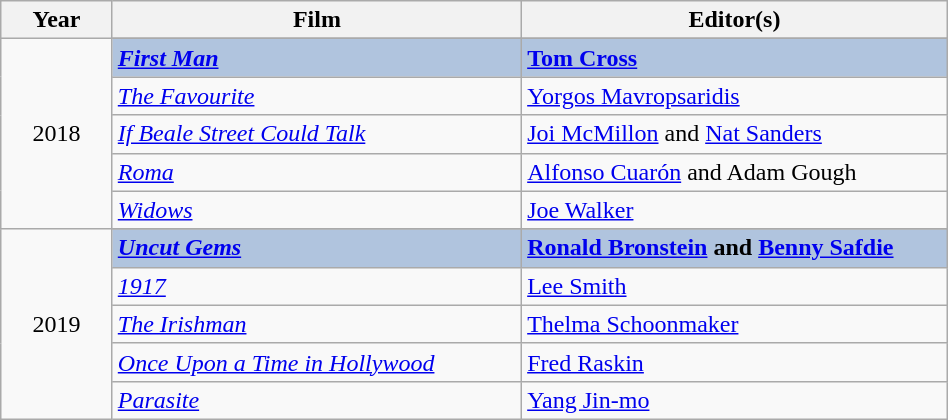<table class="wikitable" width="50%" cellpadding="5">
<tr>
<th width="100"><strong>Year</strong></th>
<th width="450"><strong>Film</strong></th>
<th width="450"><strong>Editor(s)</strong></th>
</tr>
<tr>
<td rowspan="6" style="text-align:center;">2018</td>
</tr>
<tr style="background:#B0C4DE">
<td><strong><em><a href='#'>First Man</a></em></strong></td>
<td><strong><a href='#'>Tom Cross</a></strong></td>
</tr>
<tr>
<td><em><a href='#'>The Favourite</a></em></td>
<td><a href='#'>Yorgos Mavropsaridis</a></td>
</tr>
<tr>
<td><em><a href='#'>If Beale Street Could Talk</a></em></td>
<td><a href='#'>Joi McMillon</a> and <a href='#'>Nat Sanders</a></td>
</tr>
<tr>
<td><em><a href='#'>Roma</a></em></td>
<td><a href='#'>Alfonso Cuarón</a> and Adam Gough</td>
</tr>
<tr>
<td><em><a href='#'>Widows</a></em></td>
<td><a href='#'>Joe Walker</a></td>
</tr>
<tr>
<td rowspan="6" style="text-align:center;">2019</td>
</tr>
<tr style="background:#B0C4DE">
<td><strong><em><a href='#'>Uncut Gems</a></em></strong></td>
<td><strong><a href='#'>Ronald Bronstein</a> and <a href='#'>Benny Safdie</a></strong></td>
</tr>
<tr>
<td><em><a href='#'>1917</a></em></td>
<td><a href='#'>Lee Smith</a></td>
</tr>
<tr>
<td><em><a href='#'>The Irishman</a></em></td>
<td><a href='#'>Thelma Schoonmaker</a></td>
</tr>
<tr>
<td><em><a href='#'>Once Upon a Time in Hollywood</a></em></td>
<td><a href='#'>Fred Raskin</a></td>
</tr>
<tr>
<td><em><a href='#'>Parasite</a></em></td>
<td><a href='#'>Yang Jin-mo</a></td>
</tr>
</table>
